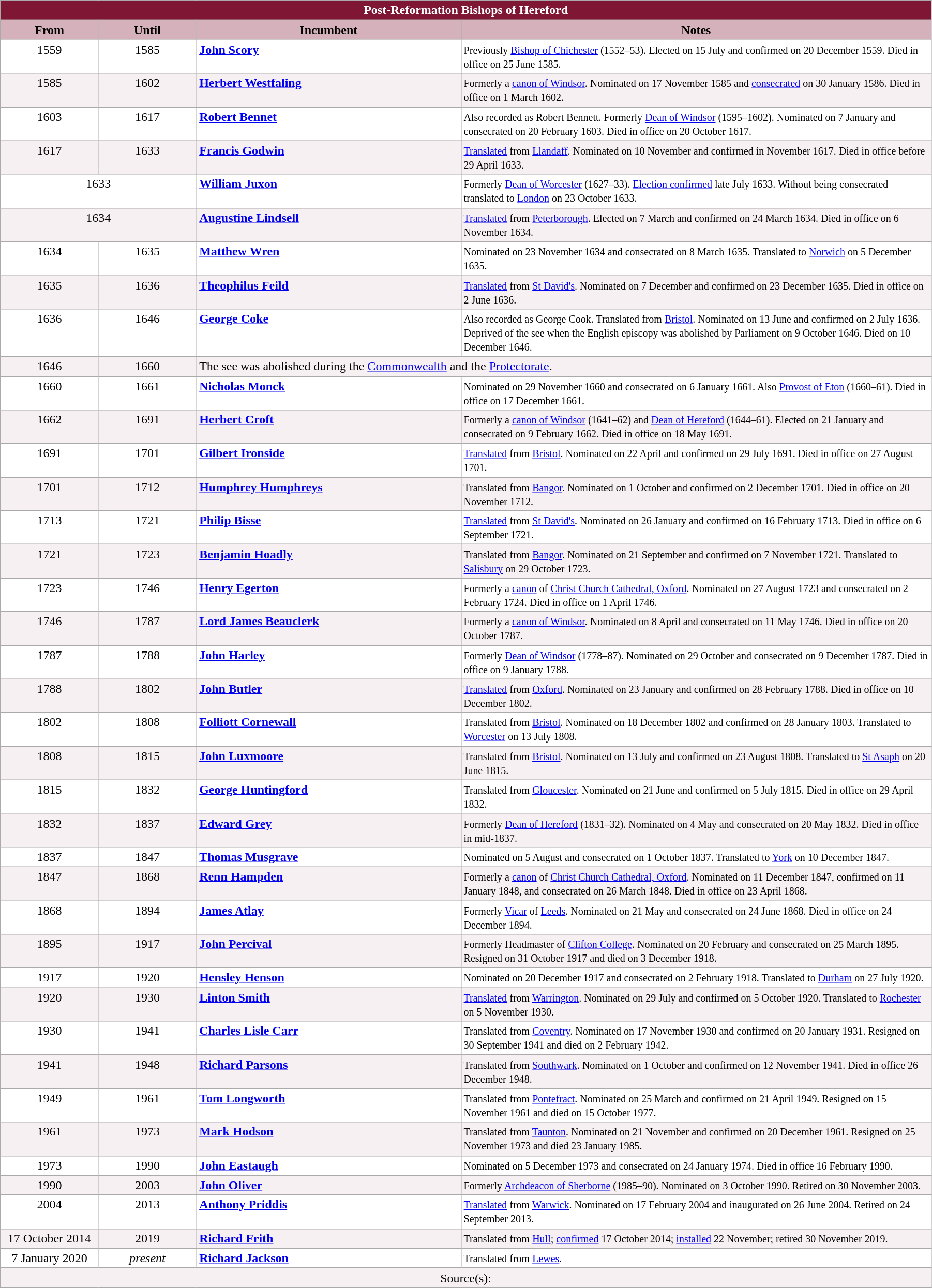<table class="wikitable" style="width: 95%;">
<tr valign=center>
<th colspan="4" style="background-color: #7F1734; color: white;">Post-Reformation Bishops of Hereford</th>
</tr>
<tr valign=center>
<th style="background-color: #D4B1BB; width: 10%;">From</th>
<th style="background-color: #D4B1BB; width: 10%;">Until</th>
<th style="background-color: #D4B1BB; width: 27%;">Incumbent</th>
<th style="background-color: #D4B1BB; width: 48%;">Notes</th>
</tr>
<tr valign=top bgcolor="white">
<td align=center>1559</td>
<td align=center>1585</td>
<td> <strong><a href='#'>John Scory</a></strong></td>
<td><small>Previously <a href='#'>Bishop of Chichester</a> (1552–53). Elected on 15 July and confirmed on 20 December 1559. Died in office on 25 June 1585.</small></td>
</tr>
<tr valign=top bgcolor="#F7F0F2">
<td align=center>1585</td>
<td align=center>1602</td>
<td> <strong><a href='#'>Herbert Westfaling</a></strong></td>
<td><small>Formerly a <a href='#'>canon of Windsor</a>. Nominated on 17 November 1585 and <a href='#'>consecrated</a> on 30 January 1586. Died in office on 1 March 1602.</small></td>
</tr>
<tr valign=top bgcolor="white">
<td align=center>1603</td>
<td align=center>1617</td>
<td> <strong><a href='#'>Robert Bennet</a></strong></td>
<td><small>Also recorded as Robert Bennett. Formerly <a href='#'>Dean of Windsor</a> (1595–1602). Nominated on 7 January and consecrated on 20 February 1603. Died in office on 20 October 1617.</small></td>
</tr>
<tr valign=top bgcolor="#F7F0F2">
<td align=center>1617</td>
<td align=center>1633</td>
<td> <strong><a href='#'>Francis Godwin</a></strong></td>
<td><small><a href='#'>Translated</a> from <a href='#'>Llandaff</a>. Nominated on 10 November and confirmed in November 1617. Died in office before 29 April 1633.</small></td>
</tr>
<tr valign=top bgcolor="white">
<td align=center colspan=2>1633</td>
<td> <strong><a href='#'>William Juxon</a></strong></td>
<td><small>Formerly <a href='#'>Dean of Worcester</a> (1627–33). <a href='#'>Election confirmed</a> late July 1633. Without being consecrated translated to <a href='#'>London</a> on 23 October 1633.</small></td>
</tr>
<tr valign=top bgcolor="#F7F0F2">
<td align=center colspan=2>1634</td>
<td> <strong><a href='#'>Augustine Lindsell</a></strong></td>
<td><small><a href='#'>Translated</a> from <a href='#'>Peterborough</a>. Elected on 7 March and confirmed on 24 March 1634. Died in office on 6 November 1634.</small></td>
</tr>
<tr valign=top bgcolor="white">
<td align=center>1634</td>
<td align=center>1635</td>
<td> <strong><a href='#'>Matthew Wren</a></strong></td>
<td><small>Nominated on 23 November 1634 and consecrated on 8 March 1635. Translated to <a href='#'>Norwich</a> on 5 December 1635.</small></td>
</tr>
<tr valign=top bgcolor="#F7F0F2">
<td align=center>1635</td>
<td align=center>1636</td>
<td> <strong><a href='#'>Theophilus Feild</a></strong></td>
<td><small><a href='#'>Translated</a> from <a href='#'>St David's</a>. Nominated on 7 December and confirmed on 23 December 1635. Died in office on 2 June 1636.</small></td>
</tr>
<tr valign=top bgcolor="white">
<td align=center>1636</td>
<td align=center>1646</td>
<td> <strong><a href='#'>George Coke</a></strong></td>
<td><small>Also recorded as George Cook. Translated from <a href='#'>Bristol</a>. Nominated on 13 June and confirmed on 2 July 1636. Deprived of the see when the English episcopy was abolished by Parliament on 9 October 1646. Died on 10 December 1646.</small></td>
</tr>
<tr valign=top bgcolor="#F7F0F2">
<td align=center>1646</td>
<td align=center>1660</td>
<td colspan=2>The see was abolished during the <a href='#'>Commonwealth</a> and the <a href='#'>Protectorate</a>.</td>
</tr>
<tr valign=top bgcolor="white">
<td align=center>1660</td>
<td align=center>1661</td>
<td> <strong><a href='#'>Nicholas Monck</a></strong></td>
<td><small>Nominated on 29 November 1660 and consecrated on 6 January 1661. Also <a href='#'>Provost of Eton</a> (1660–61). Died in office on 17 December 1661.</small></td>
</tr>
<tr valign=top bgcolor="#F7F0F2">
<td align=center>1662</td>
<td align=center>1691</td>
<td> <strong><a href='#'>Herbert Croft</a></strong></td>
<td><small>Formerly a <a href='#'>canon of Windsor</a> (1641–62) and <a href='#'>Dean of Hereford</a> (1644–61). Elected on 21 January and consecrated on 9 February 1662. Died in office on 18 May 1691.</small></td>
</tr>
<tr valign=top bgcolor="white">
<td align=center>1691</td>
<td align=center>1701</td>
<td> <strong><a href='#'>Gilbert Ironside</a></strong></td>
<td><small><a href='#'>Translated</a> from <a href='#'>Bristol</a>. Nominated on 22 April and confirmed on 29 July 1691. Died in office on 27 August 1701.</small></td>
</tr>
<tr valign=top bgcolor="#F7F0F2">
<td align=center>1701</td>
<td align=center>1712</td>
<td> <strong><a href='#'>Humphrey Humphreys</a></strong></td>
<td><small>Translated from <a href='#'>Bangor</a>. Nominated on 1 October and confirmed on 2 December 1701. Died in office on 20 November 1712.</small></td>
</tr>
<tr valign=top bgcolor="white">
<td align=center>1713</td>
<td align=center>1721</td>
<td> <strong><a href='#'>Philip Bisse</a></strong></td>
<td><small><a href='#'>Translated</a> from <a href='#'>St David's</a>. Nominated on 26 January and confirmed on 16 February 1713. Died in office on 6 September 1721.</small></td>
</tr>
<tr valign=top bgcolor="#F7F0F2">
<td align=center>1721</td>
<td align=center>1723</td>
<td> <strong><a href='#'>Benjamin Hoadly</a></strong></td>
<td><small>Translated from <a href='#'>Bangor</a>. Nominated on 21 September and confirmed on 7 November 1721. Translated to <a href='#'>Salisbury</a> on 29 October 1723.</small></td>
</tr>
<tr valign=top bgcolor="white">
<td align=center>1723</td>
<td align=center>1746</td>
<td> <strong><a href='#'>Henry Egerton</a></strong></td>
<td><small>Formerly a <a href='#'>canon</a> of <a href='#'>Christ Church Cathedral, Oxford</a>. Nominated on 27 August 1723 and consecrated on 2 February 1724. Died in office on 1 April 1746.</small></td>
</tr>
<tr valign=top bgcolor="#F7F0F2">
<td align=center>1746</td>
<td align=center>1787</td>
<td> <strong><a href='#'>Lord James Beauclerk</a></strong></td>
<td><small>Formerly a <a href='#'>canon of Windsor</a>. Nominated on 8 April and consecrated on 11 May 1746. Died in office on 20 October 1787.</small></td>
</tr>
<tr valign=top bgcolor="white">
<td align=center>1787</td>
<td align=center>1788</td>
<td> <strong><a href='#'>John Harley</a></strong></td>
<td><small>Formerly <a href='#'>Dean of Windsor</a> (1778–87). Nominated on 29 October and consecrated on 9 December 1787. Died in office on 9 January 1788.</small></td>
</tr>
<tr valign=top bgcolor="#F7F0F2">
<td align=center>1788</td>
<td align=center>1802</td>
<td> <strong><a href='#'>John Butler</a></strong></td>
<td><small><a href='#'>Translated</a> from <a href='#'>Oxford</a>. Nominated on 23 January and confirmed on 28 February 1788. Died in office on 10 December 1802.</small></td>
</tr>
<tr valign=top bgcolor="white">
<td align=center>1802</td>
<td align=center>1808</td>
<td> <strong><a href='#'>Folliott Cornewall</a></strong></td>
<td><small>Translated from <a href='#'>Bristol</a>. Nominated on 18 December 1802 and confirmed on 28 January 1803. Translated to <a href='#'>Worcester</a> on 13 July 1808.</small></td>
</tr>
<tr valign=top bgcolor="#F7F0F2">
<td align=center>1808</td>
<td align=center>1815</td>
<td> <strong><a href='#'>John Luxmoore</a></strong></td>
<td><small>Translated from <a href='#'>Bristol</a>. Nominated on 13 July and confirmed on 23 August 1808. Translated to <a href='#'>St Asaph</a> on 20 June 1815.</small></td>
</tr>
<tr valign=top bgcolor="white">
<td align=center>1815</td>
<td align=center>1832</td>
<td> <strong><a href='#'>George Huntingford</a></strong></td>
<td><small>Translated from <a href='#'>Gloucester</a>. Nominated on 21 June and confirmed on 5 July 1815. Died in office on 29 April 1832.</small></td>
</tr>
<tr valign=top bgcolor="#F7F0F2">
<td align=center>1832</td>
<td align=center>1837</td>
<td> <strong><a href='#'>Edward Grey</a></strong></td>
<td><small>Formerly <a href='#'>Dean of Hereford</a> (1831–32). Nominated on 4 May and consecrated on 20 May 1832. Died in office in mid-1837.</small></td>
</tr>
<tr valign=top bgcolor="white">
<td align=center>1837</td>
<td align=center>1847</td>
<td> <strong><a href='#'>Thomas Musgrave</a></strong></td>
<td><small>Nominated on 5 August and consecrated on 1 October 1837. Translated to <a href='#'>York</a> on 10 December 1847.</small></td>
</tr>
<tr valign=top bgcolor="#F7F0F2">
<td align=center>1847</td>
<td align=center>1868</td>
<td> <strong><a href='#'>Renn Hampden</a></strong></td>
<td><small>Formerly a <a href='#'>canon</a> of <a href='#'>Christ Church Cathedral, Oxford</a>. Nominated on 11 December 1847, confirmed on 11 January 1848, and consecrated on 26 March 1848. Died in office on 23 April 1868.</small></td>
</tr>
<tr valign=top bgcolor="white">
<td align=center>1868</td>
<td align=center>1894</td>
<td> <strong><a href='#'>James Atlay</a></strong></td>
<td><small>Formerly <a href='#'>Vicar</a> of <a href='#'>Leeds</a>. Nominated on 21 May and consecrated on 24 June 1868. Died in office on 24 December 1894.</small></td>
</tr>
<tr valign=top bgcolor="#F7F0F2">
<td align=center>1895</td>
<td align=center>1917</td>
<td> <strong><a href='#'>John Percival</a></strong></td>
<td><small>Formerly Headmaster of <a href='#'>Clifton College</a>. Nominated on 20 February and consecrated on 25 March 1895. Resigned on 31 October 1917 and died on 3 December 1918.</small></td>
</tr>
<tr valign=top bgcolor="white">
<td align=center>1917</td>
<td align=center>1920</td>
<td> <strong><a href='#'>Hensley Henson</a></strong></td>
<td><small>Nominated on 20 December 1917 and consecrated on 2 February 1918. Translated to <a href='#'>Durham</a> on 27 July 1920.</small></td>
</tr>
<tr valign=top bgcolor="#F7F0F2">
<td align=center>1920</td>
<td align=center>1930</td>
<td> <strong><a href='#'>Linton Smith</a></strong></td>
<td><small><a href='#'>Translated</a> from <a href='#'>Warrington</a>. Nominated on 29 July and confirmed on 5 October 1920. Translated to <a href='#'>Rochester</a> on 5 November 1930.</small></td>
</tr>
<tr valign=top bgcolor="white">
<td align=center>1930</td>
<td align=center>1941</td>
<td> <strong><a href='#'>Charles Lisle Carr</a></strong></td>
<td><small>Translated from <a href='#'>Coventry</a>. Nominated on 17 November 1930 and confirmed on 20 January 1931. Resigned on 30 September 1941 and died on 2 February 1942.</small></td>
</tr>
<tr valign=top bgcolor="#F7F0F2">
<td align=center>1941</td>
<td align=center>1948</td>
<td> <strong><a href='#'>Richard Parsons</a></strong></td>
<td><small>Translated from <a href='#'>Southwark</a>. Nominated on 1 October and confirmed on 12 November 1941. Died in office 26 December 1948.</small></td>
</tr>
<tr valign=top bgcolor="white">
<td align=center>1949</td>
<td align=center>1961</td>
<td> <strong><a href='#'>Tom Longworth</a></strong></td>
<td><small>Translated from <a href='#'>Pontefract</a>. Nominated on 25 March and confirmed on 21 April 1949. Resigned on 15 November 1961 and died on 15 October 1977.</small></td>
</tr>
<tr valign=top bgcolor="#F7F0F2">
<td align=center>1961</td>
<td align=center>1973</td>
<td> <strong><a href='#'>Mark Hodson</a></strong></td>
<td><small>Translated from <a href='#'>Taunton</a>. Nominated on 21 November and confirmed on 20 December 1961. Resigned on 25 November 1973 and died 23 January 1985.</small></td>
</tr>
<tr valign=top bgcolor="white">
<td align=center>1973</td>
<td align=center>1990</td>
<td> <strong><a href='#'>John Eastaugh</a></strong></td>
<td><small>Nominated on 5 December 1973 and consecrated on 24 January 1974. Died in office 16 February 1990.</small></td>
</tr>
<tr valign=top bgcolor="#F7F0F2">
<td align=center>1990</td>
<td align=center>2003</td>
<td> <strong><a href='#'>John Oliver</a></strong></td>
<td><small>Formerly <a href='#'>Archdeacon of Sherborne</a> (1985–90). Nominated on 3 October 1990. Retired on 30 November 2003.</small></td>
</tr>
<tr valign=top bgcolor="white">
<td align=center>2004</td>
<td align=center>2013</td>
<td> <strong><a href='#'>Anthony Priddis</a></strong></td>
<td><small><a href='#'>Translated</a> from <a href='#'>Warwick</a>. Nominated on 17 February 2004 and inaugurated on 26 June 2004. Retired on 24 September 2013.</small></td>
</tr>
<tr valign=top bgcolor="#F7F0F2">
<td align=center>17 October 2014</td>
<td align=center>2019</td>
<td> <strong><a href='#'>Richard Frith</a></strong></td>
<td><small>Translated from <a href='#'>Hull</a>; <a href='#'>confirmed</a> 17 October 2014; <a href='#'>installed</a> 22 November; retired 30 November 2019.</small></td>
</tr>
<tr valign=top bgcolor="white">
<td align=center>7 January 2020</td>
<td align=center><em>present</em></td>
<td> <strong><a href='#'>Richard Jackson</a></strong></td>
<td><small>Translated from <a href='#'>Lewes</a>.</small></td>
</tr>
<tr valign=top bgcolor="#F7F0F2">
<td align=center colspan=4>Source(s):</td>
</tr>
</table>
